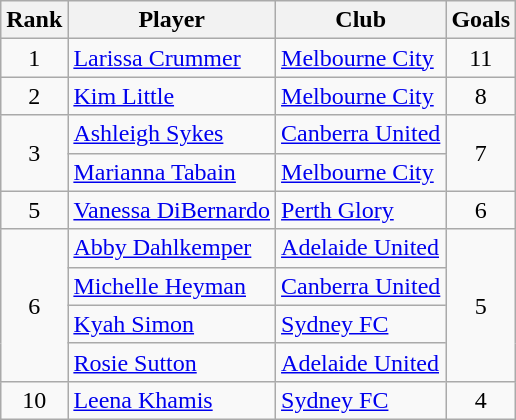<table class="wikitable" style="text-align:center">
<tr>
<th>Rank</th>
<th>Player</th>
<th>Club</th>
<th>Goals</th>
</tr>
<tr>
<td rowspan=1>1</td>
<td align=left> <a href='#'>Larissa Crummer</a></td>
<td align=left><a href='#'>Melbourne City</a></td>
<td rowspan=1>11</td>
</tr>
<tr>
<td rowspan=1>2</td>
<td align=left> <a href='#'>Kim Little</a></td>
<td align=left><a href='#'>Melbourne City</a></td>
<td rowspan=1>8</td>
</tr>
<tr>
<td rowspan=2>3</td>
<td align=left> <a href='#'>Ashleigh Sykes</a></td>
<td align=left><a href='#'>Canberra United</a></td>
<td rowspan=2>7</td>
</tr>
<tr>
<td align=left> <a href='#'>Marianna Tabain</a></td>
<td align=left><a href='#'>Melbourne City</a></td>
</tr>
<tr>
<td rowspan=1>5</td>
<td align=left> <a href='#'>Vanessa DiBernardo</a></td>
<td align=left><a href='#'>Perth Glory</a></td>
<td rowspan=1>6</td>
</tr>
<tr>
<td rowspan=4>6</td>
<td align=left> <a href='#'>Abby Dahlkemper</a></td>
<td align=left><a href='#'>Adelaide United</a></td>
<td rowspan=4>5</td>
</tr>
<tr>
<td align=left> <a href='#'>Michelle Heyman</a></td>
<td align=left><a href='#'>Canberra United</a></td>
</tr>
<tr>
<td align=left> <a href='#'>Kyah Simon</a></td>
<td align=left><a href='#'>Sydney FC</a></td>
</tr>
<tr>
<td align=left> <a href='#'>Rosie Sutton</a></td>
<td align=left><a href='#'>Adelaide United</a></td>
</tr>
<tr>
<td rowspan=1>10</td>
<td align=left> <a href='#'>Leena Khamis</a></td>
<td align=left><a href='#'>Sydney FC</a></td>
<td rowspan=1>4</td>
</tr>
</table>
